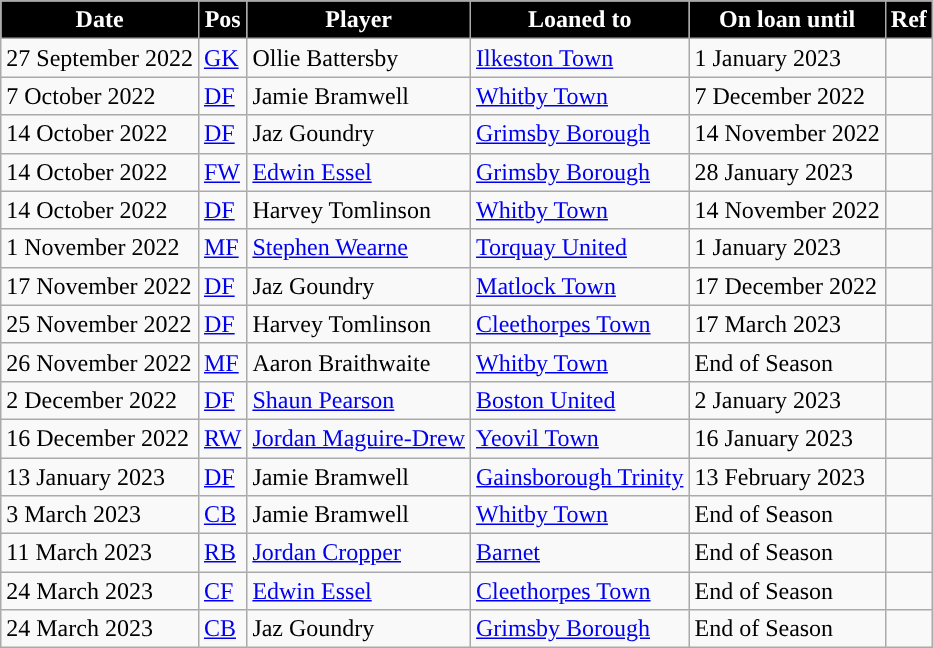<table class="wikitable plainrowheaders sortable">
<tr>
<th style="background:#000000; color:#FFFFFF; ">Date</th>
<th style="background:#000000; color:#FFFFff; ">Pos</th>
<th style="background:#000000; color:#FFFFff; ">Player</th>
<th style="background:#000000; color:#FFFFff; ">Loaned to</th>
<th style="background:#000000; color:#FFFFff; ">On loan until</th>
<th style="background:#000000; color:#FFFFff; ">Ref</th>
</tr>
<tr>
<td>27 September 2022</td>
<td><a href='#'>GK</a></td>
<td> Ollie Battersby</td>
<td> <a href='#'>Ilkeston Town</a></td>
<td>1 January 2023</td>
<td></td>
</tr>
<tr>
<td>7 October 2022</td>
<td><a href='#'>DF</a></td>
<td> Jamie Bramwell</td>
<td> <a href='#'>Whitby Town</a></td>
<td>7 December 2022</td>
<td></td>
</tr>
<tr>
<td>14 October 2022</td>
<td><a href='#'>DF</a></td>
<td> Jaz Goundry</td>
<td> <a href='#'>Grimsby Borough</a></td>
<td>14 November 2022</td>
<td></td>
</tr>
<tr>
<td>14 October 2022</td>
<td><a href='#'>FW</a></td>
<td> <a href='#'>Edwin Essel</a></td>
<td> <a href='#'>Grimsby Borough</a></td>
<td>28 January 2023</td>
<td></td>
</tr>
<tr>
<td>14 October 2022</td>
<td><a href='#'>DF</a></td>
<td> Harvey Tomlinson</td>
<td> <a href='#'>Whitby Town</a></td>
<td>14 November 2022</td>
<td></td>
</tr>
<tr>
<td>1 November 2022</td>
<td><a href='#'>MF</a></td>
<td> <a href='#'>Stephen Wearne</a></td>
<td> <a href='#'>Torquay United</a></td>
<td>1 January 2023</td>
<td></td>
</tr>
<tr>
<td>17 November 2022</td>
<td><a href='#'>DF</a></td>
<td> Jaz Goundry</td>
<td> <a href='#'>Matlock Town</a></td>
<td>17 December 2022</td>
<td></td>
</tr>
<tr>
<td>25 November 2022</td>
<td><a href='#'>DF</a></td>
<td> Harvey Tomlinson</td>
<td> <a href='#'>Cleethorpes Town</a></td>
<td>17 March 2023</td>
<td></td>
</tr>
<tr>
<td>26 November 2022</td>
<td><a href='#'>MF</a></td>
<td> Aaron Braithwaite</td>
<td> <a href='#'>Whitby Town</a></td>
<td>End of Season</td>
<td></td>
</tr>
<tr>
<td>2 December 2022</td>
<td><a href='#'>DF</a></td>
<td> <a href='#'>Shaun Pearson</a></td>
<td> <a href='#'>Boston United</a></td>
<td>2 January 2023</td>
<td></td>
</tr>
<tr>
<td>16 December 2022</td>
<td><a href='#'>RW</a></td>
<td> <a href='#'>Jordan Maguire-Drew</a></td>
<td> <a href='#'>Yeovil Town</a></td>
<td>16 January 2023</td>
<td></td>
</tr>
<tr>
<td>13 January 2023</td>
<td><a href='#'>DF</a></td>
<td> Jamie Bramwell</td>
<td> <a href='#'>Gainsborough Trinity</a></td>
<td>13 February 2023</td>
<td></td>
</tr>
<tr>
<td>3 March 2023</td>
<td><a href='#'>CB</a></td>
<td> Jamie Bramwell</td>
<td> <a href='#'>Whitby Town</a></td>
<td>End of Season</td>
<td></td>
</tr>
<tr>
<td>11 March 2023</td>
<td><a href='#'>RB</a></td>
<td> <a href='#'>Jordan Cropper</a></td>
<td> <a href='#'>Barnet</a></td>
<td>End of Season</td>
<td></td>
</tr>
<tr>
<td>24 March 2023</td>
<td><a href='#'>CF</a></td>
<td> <a href='#'>Edwin Essel</a></td>
<td> <a href='#'>Cleethorpes Town</a></td>
<td>End of Season</td>
<td></td>
</tr>
<tr>
<td>24 March 2023</td>
<td><a href='#'>CB</a></td>
<td> Jaz Goundry</td>
<td> <a href='#'>Grimsby Borough</a></td>
<td>End of Season</td>
<td></td>
</tr>
</table>
